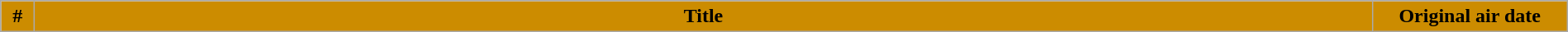<table class="wikitable plainrowheaders" style="width:100%; margin:auto; background:#FFFFFF;">
<tr>
<th style="background-color:#CC8C00;" width="20">#</th>
<th style="background-color:#CC8C00;">Title</th>
<th style="background-color:#CC8C00;" width="150">Original air date<br>












</th>
</tr>
</table>
